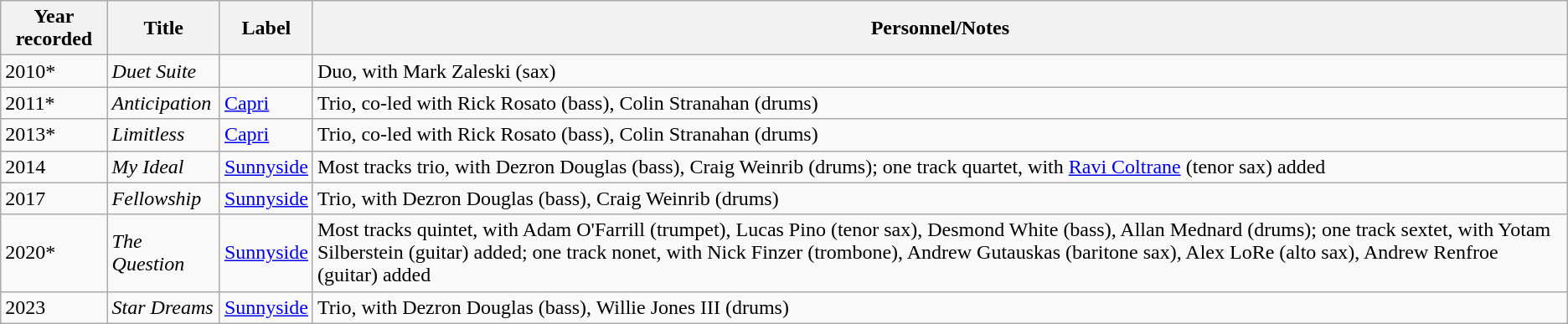<table class="wikitable sortable">
<tr>
<th>Year recorded</th>
<th>Title</th>
<th>Label</th>
<th>Personnel/Notes</th>
</tr>
<tr>
<td>2010*</td>
<td><em>Duet Suite</em></td>
<td></td>
<td>Duo, with Mark Zaleski (sax)</td>
</tr>
<tr>
<td>2011*</td>
<td><em>Anticipation</em></td>
<td><a href='#'>Capri</a></td>
<td>Trio, co-led with Rick Rosato (bass), Colin Stranahan (drums)</td>
</tr>
<tr>
<td>2013*</td>
<td><em>Limitless</em></td>
<td><a href='#'>Capri</a></td>
<td>Trio, co-led with Rick Rosato (bass), Colin Stranahan (drums)</td>
</tr>
<tr>
<td>2014</td>
<td><em>My Ideal</em></td>
<td><a href='#'>Sunnyside</a></td>
<td>Most tracks trio, with Dezron Douglas (bass), Craig Weinrib (drums); one track quartet, with <a href='#'>Ravi Coltrane</a> (tenor sax) added</td>
</tr>
<tr>
<td>2017</td>
<td><em>Fellowship</em></td>
<td><a href='#'>Sunnyside</a></td>
<td>Trio, with Dezron Douglas (bass), Craig Weinrib (drums)</td>
</tr>
<tr>
<td>2020*</td>
<td><em>The Question</em></td>
<td><a href='#'>Sunnyside</a></td>
<td>Most tracks quintet, with Adam O'Farrill (trumpet), Lucas Pino (tenor sax), Desmond White (bass), Allan Mednard (drums); one track sextet, with Yotam Silberstein (guitar) added; one track nonet, with Nick Finzer (trombone), Andrew Gutauskas (baritone sax), Alex LoRe (alto sax), Andrew Renfroe (guitar) added</td>
</tr>
<tr>
<td>2023</td>
<td><em>Star Dreams</em></td>
<td><a href='#'>Sunnyside</a></td>
<td>Trio, with Dezron Douglas (bass), Willie Jones III (drums)</td>
</tr>
</table>
